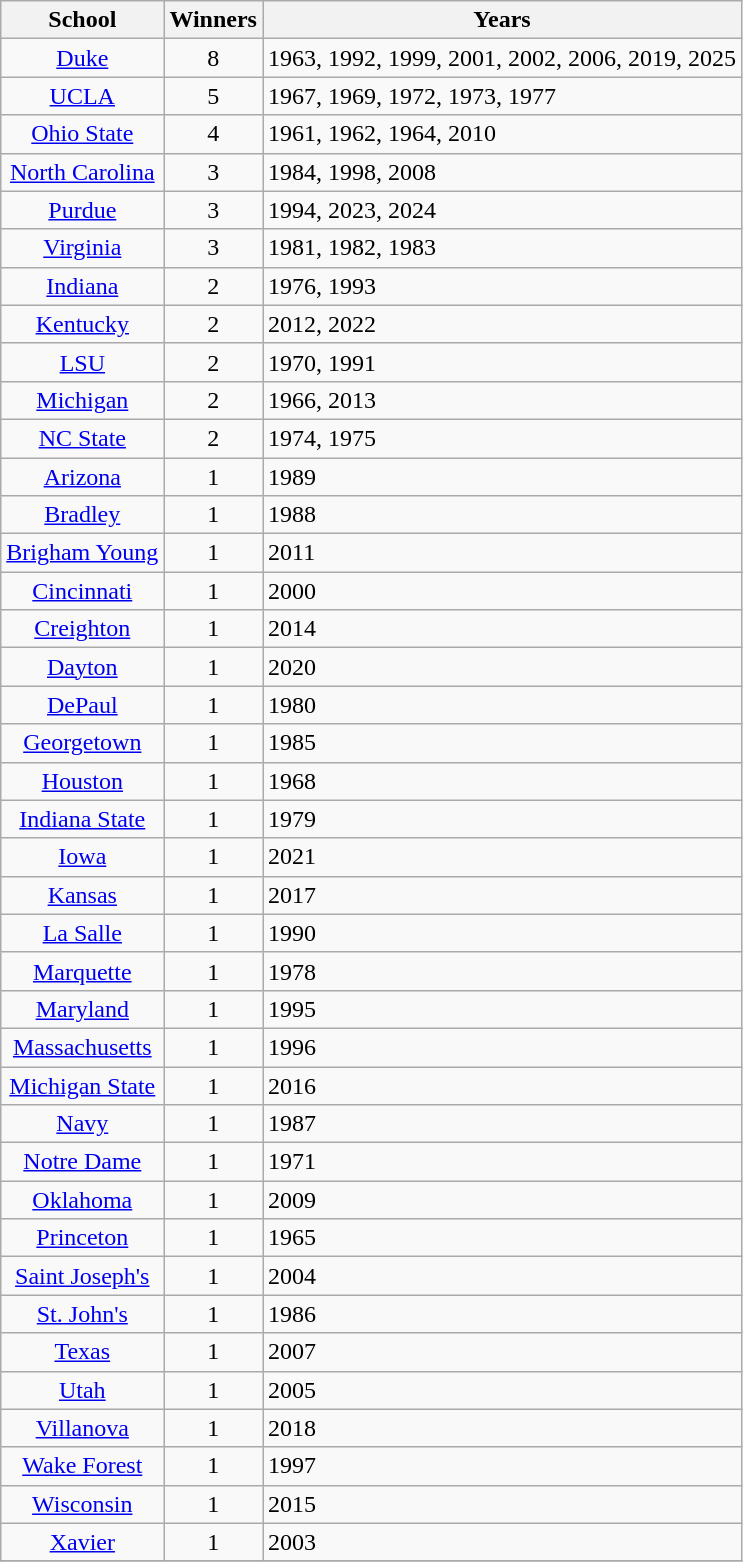<table class="wikitable">
<tr>
<th>School</th>
<th>Winners</th>
<th>Years</th>
</tr>
<tr align="center">
<td><a href='#'>Duke</a></td>
<td>8</td>
<td align="left">1963, 1992, 1999, 2001, 2002, 2006, 2019, 2025</td>
</tr>
<tr align="center">
<td><a href='#'>UCLA</a></td>
<td>5</td>
<td align="left">1967, 1969, 1972, 1973, 1977</td>
</tr>
<tr align="center">
<td><a href='#'>Ohio State</a></td>
<td>4</td>
<td align="left">1961, 1962, 1964, 2010</td>
</tr>
<tr align="center">
<td><a href='#'>North Carolina</a></td>
<td>3</td>
<td align="left">1984, 1998, 2008</td>
</tr>
<tr align="center">
<td><a href='#'>Purdue</a></td>
<td>3</td>
<td align="left">1994, 2023, 2024</td>
</tr>
<tr align="center">
<td><a href='#'>Virginia</a></td>
<td>3</td>
<td align="left">1981, 1982, 1983</td>
</tr>
<tr align="center">
<td><a href='#'>Indiana</a></td>
<td>2</td>
<td align="left">1976, 1993</td>
</tr>
<tr align="center">
<td><a href='#'>Kentucky</a></td>
<td>2</td>
<td align="left">2012, 2022</td>
</tr>
<tr align="center">
<td><a href='#'>LSU</a></td>
<td>2</td>
<td align="left">1970, 1991</td>
</tr>
<tr align="center">
<td><a href='#'>Michigan</a></td>
<td>2</td>
<td align="left">1966, 2013</td>
</tr>
<tr align="center">
<td><a href='#'>NC State</a></td>
<td>2</td>
<td align="left">1974, 1975</td>
</tr>
<tr align="center">
<td><a href='#'>Arizona</a></td>
<td>1</td>
<td align="left">1989</td>
</tr>
<tr align="center">
<td><a href='#'>Bradley</a></td>
<td>1</td>
<td align="left">1988</td>
</tr>
<tr align="center">
<td><a href='#'>Brigham Young</a></td>
<td>1</td>
<td align="left">2011</td>
</tr>
<tr align="center">
<td><a href='#'>Cincinnati</a></td>
<td>1</td>
<td align="left">2000</td>
</tr>
<tr align="center">
<td><a href='#'>Creighton</a></td>
<td>1</td>
<td align="left">2014</td>
</tr>
<tr align=center>
<td><a href='#'>Dayton</a></td>
<td>1</td>
<td align="left">2020</td>
</tr>
<tr align=center>
<td><a href='#'>DePaul</a></td>
<td>1</td>
<td align="left">1980</td>
</tr>
<tr align="center">
<td><a href='#'>Georgetown</a></td>
<td>1</td>
<td align="left">1985</td>
</tr>
<tr align="center">
<td><a href='#'>Houston</a></td>
<td>1</td>
<td align="left">1968</td>
</tr>
<tr align="center">
<td><a href='#'>Indiana State</a></td>
<td>1</td>
<td align="left">1979</td>
</tr>
<tr align="center">
<td><a href='#'>Iowa</a></td>
<td>1</td>
<td align="left">2021</td>
</tr>
<tr align="center">
<td><a href='#'>Kansas</a></td>
<td>1</td>
<td align="left">2017</td>
</tr>
<tr align="center">
<td><a href='#'>La Salle</a></td>
<td>1</td>
<td align="left">1990</td>
</tr>
<tr align="center">
<td><a href='#'>Marquette</a></td>
<td>1</td>
<td align="left">1978</td>
</tr>
<tr align="center">
<td><a href='#'>Maryland</a></td>
<td>1</td>
<td align="left">1995</td>
</tr>
<tr align="center">
<td><a href='#'>Massachusetts</a></td>
<td>1</td>
<td align="left">1996</td>
</tr>
<tr align="center">
<td><a href='#'>Michigan State</a></td>
<td>1</td>
<td align="left">2016</td>
</tr>
<tr align="center">
<td><a href='#'>Navy</a></td>
<td>1</td>
<td align="left">1987</td>
</tr>
<tr align="center">
<td><a href='#'>Notre Dame</a></td>
<td>1</td>
<td align="left">1971</td>
</tr>
<tr align="center">
<td><a href='#'>Oklahoma</a></td>
<td>1</td>
<td align="left">2009</td>
</tr>
<tr align="center">
<td><a href='#'>Princeton</a></td>
<td>1</td>
<td align="left">1965</td>
</tr>
<tr align="center">
<td><a href='#'>Saint Joseph's</a></td>
<td>1</td>
<td align="left">2004</td>
</tr>
<tr align="center">
<td><a href='#'>St. John's</a></td>
<td>1</td>
<td align="left">1986</td>
</tr>
<tr align="center">
<td><a href='#'>Texas</a></td>
<td>1</td>
<td align="left">2007</td>
</tr>
<tr align="center">
<td><a href='#'>Utah</a></td>
<td>1</td>
<td align="left">2005</td>
</tr>
<tr align="center">
<td><a href='#'>Villanova</a></td>
<td>1</td>
<td align="left">2018</td>
</tr>
<tr align="center">
<td><a href='#'>Wake Forest</a></td>
<td>1</td>
<td align="left">1997</td>
</tr>
<tr align="center">
<td><a href='#'>Wisconsin</a></td>
<td>1</td>
<td align="left">2015</td>
</tr>
<tr align="center">
<td><a href='#'>Xavier</a></td>
<td>1</td>
<td align="left">2003</td>
</tr>
<tr align="center">
</tr>
</table>
